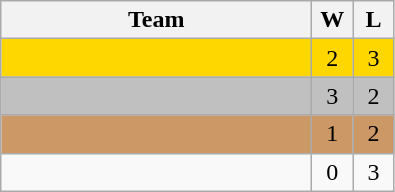<table class="wikitable" style="text-align:center;">
<tr>
<th width=200px>Team</th>
<th width=20px>W</th>
<th width=20px>L</th>
</tr>
<tr bgcolor="gold">
<td align=left></td>
<td>2</td>
<td>3</td>
</tr>
<tr bgcolor="silver">
<td align=left></td>
<td>3</td>
<td>2</td>
</tr>
<tr bgcolor="CC9966">
<td align=left></td>
<td>1</td>
<td>2</td>
</tr>
<tr>
<td align=left></td>
<td>0</td>
<td>3</td>
</tr>
</table>
